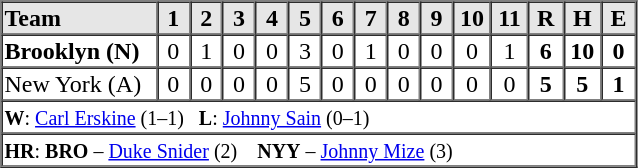<table border=1 cellspacing=0 width=425 style="margin-left:3em;">
<tr style="text-align:center; background-color:#e6e6e6;">
<th align=left width=125>Team</th>
<th width=25>1</th>
<th width=25>2</th>
<th width=25>3</th>
<th width=25>4</th>
<th width=25>5</th>
<th width=25>6</th>
<th width=25>7</th>
<th width=25>8</th>
<th width=25>9</th>
<th width=25>10</th>
<th width=25>11</th>
<th width=25>R</th>
<th width=25>H</th>
<th width=25>E</th>
</tr>
<tr style="text-align:center;">
<td align=left><strong>Brooklyn (N)</strong></td>
<td>0</td>
<td>1</td>
<td>0</td>
<td>0</td>
<td>3</td>
<td>0</td>
<td>1</td>
<td>0</td>
<td>0</td>
<td>0</td>
<td>1</td>
<td><strong>6</strong></td>
<td><strong>10</strong></td>
<td><strong>0</strong></td>
</tr>
<tr style="text-align:center;">
<td align=left>New York (A)</td>
<td>0</td>
<td>0</td>
<td>0</td>
<td>0</td>
<td>5</td>
<td>0</td>
<td>0</td>
<td>0</td>
<td>0</td>
<td>0</td>
<td>0</td>
<td><strong>5</strong></td>
<td><strong>5</strong></td>
<td><strong>1</strong></td>
</tr>
<tr style="text-align:left;">
<td colspan=15><small><strong>W</strong>: <a href='#'>Carl Erskine</a> (1–1)   <strong>L</strong>: <a href='#'>Johnny Sain</a> (0–1)</small></td>
</tr>
<tr style="text-align:left;">
<td colspan=15><small><strong>HR</strong>: <strong>BRO</strong> – <a href='#'>Duke Snider</a> (2)    <strong>NYY</strong> – <a href='#'>Johnny Mize</a> (3) </small></td>
</tr>
</table>
